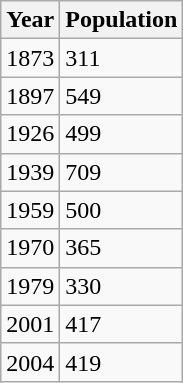<table class="wikitable">
<tr>
<th>Year</th>
<th>Population</th>
</tr>
<tr>
<td>1873</td>
<td>311</td>
</tr>
<tr>
<td>1897</td>
<td>549</td>
</tr>
<tr>
<td>1926</td>
<td>499</td>
</tr>
<tr>
<td>1939</td>
<td>709</td>
</tr>
<tr>
<td>1959</td>
<td>500</td>
</tr>
<tr>
<td>1970</td>
<td>365</td>
</tr>
<tr>
<td>1979</td>
<td>330</td>
</tr>
<tr>
<td>2001</td>
<td>417</td>
</tr>
<tr>
<td>2004</td>
<td>419</td>
</tr>
</table>
